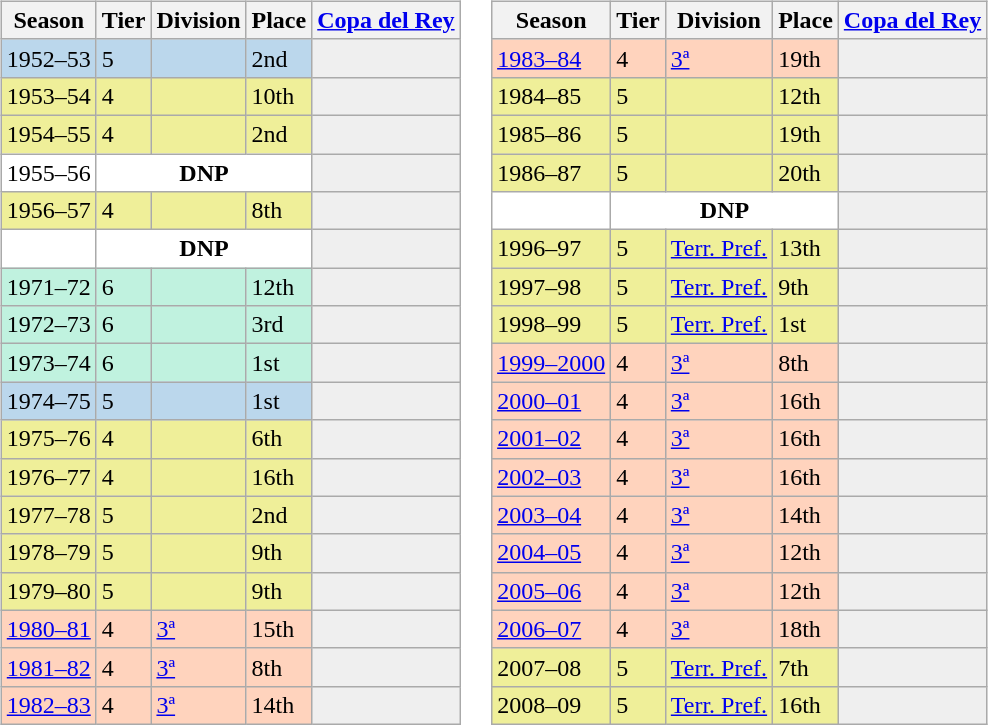<table>
<tr>
<td valign="top" width=0%><br><table class="wikitable">
<tr style="background:#f0f6fa;">
<th>Season</th>
<th>Tier</th>
<th>Division</th>
<th>Place</th>
<th><a href='#'>Copa del Rey</a></th>
</tr>
<tr>
<td style="background:#BBD7EC;">1952–53</td>
<td style="background:#BBD7EC;">5</td>
<td style="background:#BBD7EC;"></td>
<td style="background:#BBD7EC;">2nd</td>
<th style="background:#efefef;"></th>
</tr>
<tr>
<td style="background:#EFEF99;">1953–54</td>
<td style="background:#EFEF99;">4</td>
<td style="background:#EFEF99;"></td>
<td style="background:#EFEF99;">10th</td>
<th style="background:#efefef;"></th>
</tr>
<tr>
<td style="background:#EFEF99;">1954–55</td>
<td style="background:#EFEF99;">4</td>
<td style="background:#EFEF99;"></td>
<td style="background:#EFEF99;">2nd</td>
<th style="background:#efefef;"></th>
</tr>
<tr>
<td style="background:#FFFFFF;">1955–56</td>
<th style="background:#FFFFFF;" colspan="3">DNP</th>
<th style="background:#efefef;"></th>
</tr>
<tr>
<td style="background:#EFEF99;">1956–57</td>
<td style="background:#EFEF99;">4</td>
<td style="background:#EFEF99;"></td>
<td style="background:#EFEF99;">8th</td>
<th style="background:#efefef;"></th>
</tr>
<tr>
<td style="background:#FFFFFF;"></td>
<th style="background:#FFFFFF;" colspan="3">DNP</th>
<th style="background:#efefef;"></th>
</tr>
<tr>
<td style="background:#C0F2DF;">1971–72</td>
<td style="background:#C0F2DF;">6</td>
<td style="background:#C0F2DF;"></td>
<td style="background:#C0F2DF;">12th</td>
<th style="background:#efefef;"></th>
</tr>
<tr>
<td style="background:#C0F2DF;">1972–73</td>
<td style="background:#C0F2DF;">6</td>
<td style="background:#C0F2DF;"></td>
<td style="background:#C0F2DF;">3rd</td>
<th style="background:#efefef;"></th>
</tr>
<tr>
<td style="background:#C0F2DF;">1973–74</td>
<td style="background:#C0F2DF;">6</td>
<td style="background:#C0F2DF;"></td>
<td style="background:#C0F2DF;">1st</td>
<th style="background:#efefef;"></th>
</tr>
<tr>
<td style="background:#BBD7EC;">1974–75</td>
<td style="background:#BBD7EC;">5</td>
<td style="background:#BBD7EC;"></td>
<td style="background:#BBD7EC;">1st</td>
<th style="background:#efefef;"></th>
</tr>
<tr>
<td style="background:#EFEF99;">1975–76</td>
<td style="background:#EFEF99;">4</td>
<td style="background:#EFEF99;"></td>
<td style="background:#EFEF99;">6th</td>
<th style="background:#efefef;"></th>
</tr>
<tr>
<td style="background:#EFEF99;">1976–77</td>
<td style="background:#EFEF99;">4</td>
<td style="background:#EFEF99;"></td>
<td style="background:#EFEF99;">16th</td>
<th style="background:#efefef;"></th>
</tr>
<tr>
<td style="background:#EFEF99;">1977–78</td>
<td style="background:#EFEF99;">5</td>
<td style="background:#EFEF99;"></td>
<td style="background:#EFEF99;">2nd</td>
<th style="background:#efefef;"></th>
</tr>
<tr>
<td style="background:#EFEF99;">1978–79</td>
<td style="background:#EFEF99;">5</td>
<td style="background:#EFEF99;"></td>
<td style="background:#EFEF99;">9th</td>
<th style="background:#efefef;"></th>
</tr>
<tr>
<td style="background:#EFEF99;">1979–80</td>
<td style="background:#EFEF99;">5</td>
<td style="background:#EFEF99;"></td>
<td style="background:#EFEF99;">9th</td>
<th style="background:#efefef;"></th>
</tr>
<tr>
<td style="background:#FFD3BD;"><a href='#'>1980–81</a></td>
<td style="background:#FFD3BD;">4</td>
<td style="background:#FFD3BD;"><a href='#'>3ª</a></td>
<td style="background:#FFD3BD;">15th</td>
<td style="background:#efefef;"></td>
</tr>
<tr>
<td style="background:#FFD3BD;"><a href='#'>1981–82</a></td>
<td style="background:#FFD3BD;">4</td>
<td style="background:#FFD3BD;"><a href='#'>3ª</a></td>
<td style="background:#FFD3BD;">8th</td>
<td style="background:#efefef;"></td>
</tr>
<tr>
<td style="background:#FFD3BD;"><a href='#'>1982–83</a></td>
<td style="background:#FFD3BD;">4</td>
<td style="background:#FFD3BD;"><a href='#'>3ª</a></td>
<td style="background:#FFD3BD;">14th</td>
<td style="background:#efefef;"></td>
</tr>
</table>
</td>
<td valign="top" width=0%><br><table class="wikitable">
<tr style="background:#f0f6fa;">
<th>Season</th>
<th>Tier</th>
<th>Division</th>
<th>Place</th>
<th><a href='#'>Copa del Rey</a></th>
</tr>
<tr>
<td style="background:#FFD3BD;"><a href='#'>1983–84</a></td>
<td style="background:#FFD3BD;">4</td>
<td style="background:#FFD3BD;"><a href='#'>3ª</a></td>
<td style="background:#FFD3BD;">19th</td>
<td style="background:#efefef;"></td>
</tr>
<tr>
<td style="background:#EFEF99;">1984–85</td>
<td style="background:#EFEF99;">5</td>
<td style="background:#EFEF99;"></td>
<td style="background:#EFEF99;">12th</td>
<th style="background:#efefef;"></th>
</tr>
<tr>
<td style="background:#EFEF99;">1985–86</td>
<td style="background:#EFEF99;">5</td>
<td style="background:#EFEF99;"></td>
<td style="background:#EFEF99;">19th</td>
<th style="background:#efefef;"></th>
</tr>
<tr>
<td style="background:#EFEF99;">1986–87</td>
<td style="background:#EFEF99;">5</td>
<td style="background:#EFEF99;"></td>
<td style="background:#EFEF99;">20th</td>
<th style="background:#efefef;"></th>
</tr>
<tr>
<td style="background:#FFFFFF;"></td>
<th style="background:#FFFFFF;" colspan="3">DNP</th>
<th style="background:#efefef;"></th>
</tr>
<tr>
<td style="background:#EFEF99;">1996–97</td>
<td style="background:#EFEF99;">5</td>
<td style="background:#EFEF99;"><a href='#'>Terr. Pref.</a></td>
<td style="background:#EFEF99;">13th</td>
<th style="background:#efefef;"></th>
</tr>
<tr>
<td style="background:#EFEF99;">1997–98</td>
<td style="background:#EFEF99;">5</td>
<td style="background:#EFEF99;"><a href='#'>Terr. Pref.</a></td>
<td style="background:#EFEF99;">9th</td>
<th style="background:#efefef;"></th>
</tr>
<tr>
<td style="background:#EFEF99;">1998–99</td>
<td style="background:#EFEF99;">5</td>
<td style="background:#EFEF99;"><a href='#'>Terr. Pref.</a></td>
<td style="background:#EFEF99;">1st</td>
<th style="background:#efefef;"></th>
</tr>
<tr>
<td style="background:#FFD3BD;"><a href='#'>1999–2000</a></td>
<td style="background:#FFD3BD;">4</td>
<td style="background:#FFD3BD;"><a href='#'>3ª</a></td>
<td style="background:#FFD3BD;">8th</td>
<td style="background:#efefef;"></td>
</tr>
<tr>
<td style="background:#FFD3BD;"><a href='#'>2000–01</a></td>
<td style="background:#FFD3BD;">4</td>
<td style="background:#FFD3BD;"><a href='#'>3ª</a></td>
<td style="background:#FFD3BD;">16th</td>
<td style="background:#efefef;"></td>
</tr>
<tr>
<td style="background:#FFD3BD;"><a href='#'>2001–02</a></td>
<td style="background:#FFD3BD;">4</td>
<td style="background:#FFD3BD;"><a href='#'>3ª</a></td>
<td style="background:#FFD3BD;">16th</td>
<td style="background:#efefef;"></td>
</tr>
<tr>
<td style="background:#FFD3BD;"><a href='#'>2002–03</a></td>
<td style="background:#FFD3BD;">4</td>
<td style="background:#FFD3BD;"><a href='#'>3ª</a></td>
<td style="background:#FFD3BD;">16th</td>
<td style="background:#efefef;"></td>
</tr>
<tr>
<td style="background:#FFD3BD;"><a href='#'>2003–04</a></td>
<td style="background:#FFD3BD;">4</td>
<td style="background:#FFD3BD;"><a href='#'>3ª</a></td>
<td style="background:#FFD3BD;">14th</td>
<td style="background:#efefef;"></td>
</tr>
<tr>
<td style="background:#FFD3BD;"><a href='#'>2004–05</a></td>
<td style="background:#FFD3BD;">4</td>
<td style="background:#FFD3BD;"><a href='#'>3ª</a></td>
<td style="background:#FFD3BD;">12th</td>
<td style="background:#efefef;"></td>
</tr>
<tr>
<td style="background:#FFD3BD;"><a href='#'>2005–06</a></td>
<td style="background:#FFD3BD;">4</td>
<td style="background:#FFD3BD;"><a href='#'>3ª</a></td>
<td style="background:#FFD3BD;">12th</td>
<td style="background:#efefef;"></td>
</tr>
<tr>
<td style="background:#FFD3BD;"><a href='#'>2006–07</a></td>
<td style="background:#FFD3BD;">4</td>
<td style="background:#FFD3BD;"><a href='#'>3ª</a></td>
<td style="background:#FFD3BD;">18th</td>
<td style="background:#efefef;"></td>
</tr>
<tr>
<td style="background:#EFEF99;">2007–08</td>
<td style="background:#EFEF99;">5</td>
<td style="background:#EFEF99;"><a href='#'>Terr. Pref.</a></td>
<td style="background:#EFEF99;">7th</td>
<th style="background:#efefef;"></th>
</tr>
<tr>
<td style="background:#EFEF99;">2008–09</td>
<td style="background:#EFEF99;">5</td>
<td style="background:#EFEF99;"><a href='#'>Terr. Pref.</a></td>
<td style="background:#EFEF99;">16th</td>
<th style="background:#efefef;"></th>
</tr>
</table>
</td>
</tr>
</table>
